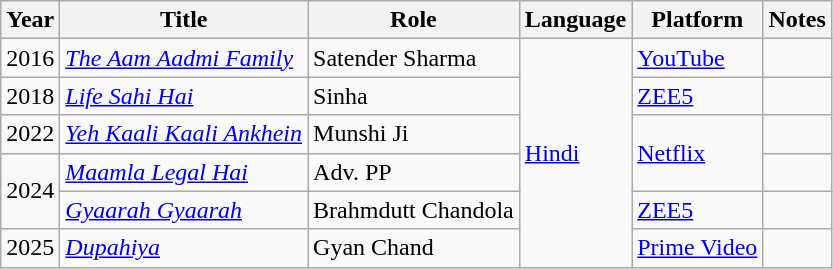<table class="wikitable sortable">
<tr>
<th>Year</th>
<th>Title</th>
<th>Role</th>
<th>Language</th>
<th>Platform</th>
<th>Notes</th>
</tr>
<tr>
<td>2016</td>
<td><em><a href='#'>The Aam Aadmi Family</a></em></td>
<td>Satender Sharma</td>
<td rowspan="6"><a href='#'>Hindi</a></td>
<td rowspan="1"><a href='#'>YouTube</a></td>
<td></td>
</tr>
<tr>
<td>2018</td>
<td><em><a href='#'>Life Sahi Hai</a></em></td>
<td>Sinha</td>
<td><a href='#'>ZEE5</a></td>
<td></td>
</tr>
<tr>
<td>2022</td>
<td><em><a href='#'>Yeh Kaali Kaali Ankhein</a></em></td>
<td>Munshi Ji</td>
<td rowspan="2"><a href='#'>Netflix</a></td>
<td></td>
</tr>
<tr>
<td rowspan="2">2024</td>
<td><em><a href='#'>Maamla Legal Hai</a></em></td>
<td>Adv. PP</td>
<td></td>
</tr>
<tr>
<td><em><a href='#'>Gyaarah Gyaarah</a></em></td>
<td>Brahmdutt Chandola</td>
<td><a href='#'>ZEE5</a></td>
<td></td>
</tr>
<tr>
<td>2025</td>
<td><em><a href='#'>Dupahiya</a></em></td>
<td>Gyan Chand</td>
<td><a href='#'>Prime Video</a></td>
<td></td>
</tr>
</table>
